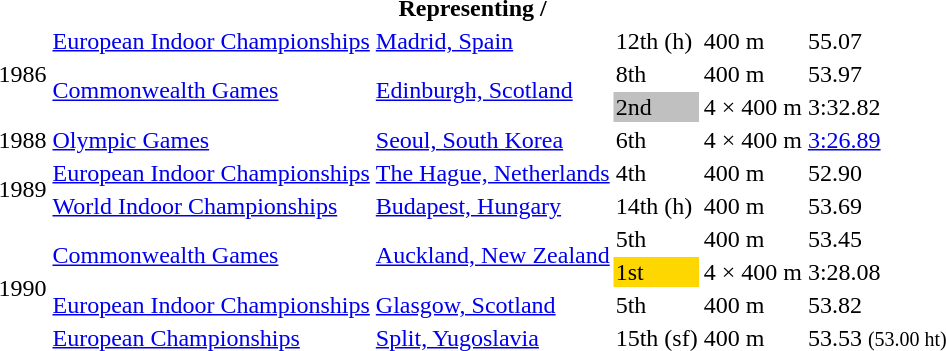<table>
<tr>
<th colspan="6">Representing  / </th>
</tr>
<tr>
<td rowspan=3>1986</td>
<td><a href='#'>European Indoor Championships</a></td>
<td><a href='#'>Madrid, Spain</a></td>
<td>12th (h)</td>
<td>400 m</td>
<td>55.07</td>
</tr>
<tr>
<td rowspan=2><a href='#'>Commonwealth Games</a></td>
<td rowspan=2><a href='#'>Edinburgh, Scotland</a></td>
<td>8th</td>
<td>400 m</td>
<td>53.97</td>
</tr>
<tr>
<td bgcolor="silver">2nd</td>
<td>4 × 400 m</td>
<td>3:32.82</td>
</tr>
<tr>
<td>1988</td>
<td><a href='#'>Olympic Games</a></td>
<td><a href='#'>Seoul, South Korea</a></td>
<td>6th</td>
<td>4 × 400 m</td>
<td><a href='#'>3:26.89</a></td>
</tr>
<tr>
<td rowspan=2>1989</td>
<td><a href='#'>European Indoor Championships</a></td>
<td><a href='#'>The Hague, Netherlands</a></td>
<td>4th</td>
<td>400 m</td>
<td>52.90</td>
</tr>
<tr>
<td><a href='#'>World Indoor Championships</a></td>
<td><a href='#'>Budapest, Hungary</a></td>
<td>14th (h)</td>
<td>400 m</td>
<td>53.69</td>
</tr>
<tr>
<td rowspan=4>1990</td>
<td rowspan=2><a href='#'>Commonwealth Games</a></td>
<td rowspan=2><a href='#'>Auckland, New Zealand</a></td>
<td>5th</td>
<td>400 m</td>
<td>53.45</td>
</tr>
<tr>
<td bgcolor="gold">1st</td>
<td>4 × 400 m</td>
<td>3:28.08</td>
</tr>
<tr>
<td><a href='#'>European Indoor Championships</a></td>
<td><a href='#'>Glasgow, Scotland</a></td>
<td>5th</td>
<td>400 m</td>
<td>53.82</td>
</tr>
<tr>
<td><a href='#'>European Championships</a></td>
<td><a href='#'>Split, Yugoslavia</a></td>
<td>15th (sf)</td>
<td>400 m</td>
<td>53.53 <small>(53.00 ht)</small></td>
</tr>
</table>
